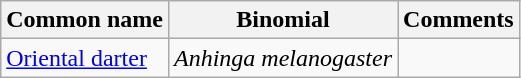<table class="wikitable">
<tr>
<th>Common name</th>
<th>Binomial</th>
<th>Comments</th>
</tr>
<tr>
<td><a href='#'>Oriental darter</a></td>
<td><em>Anhinga melanogaster</em></td>
<td></td>
</tr>
</table>
